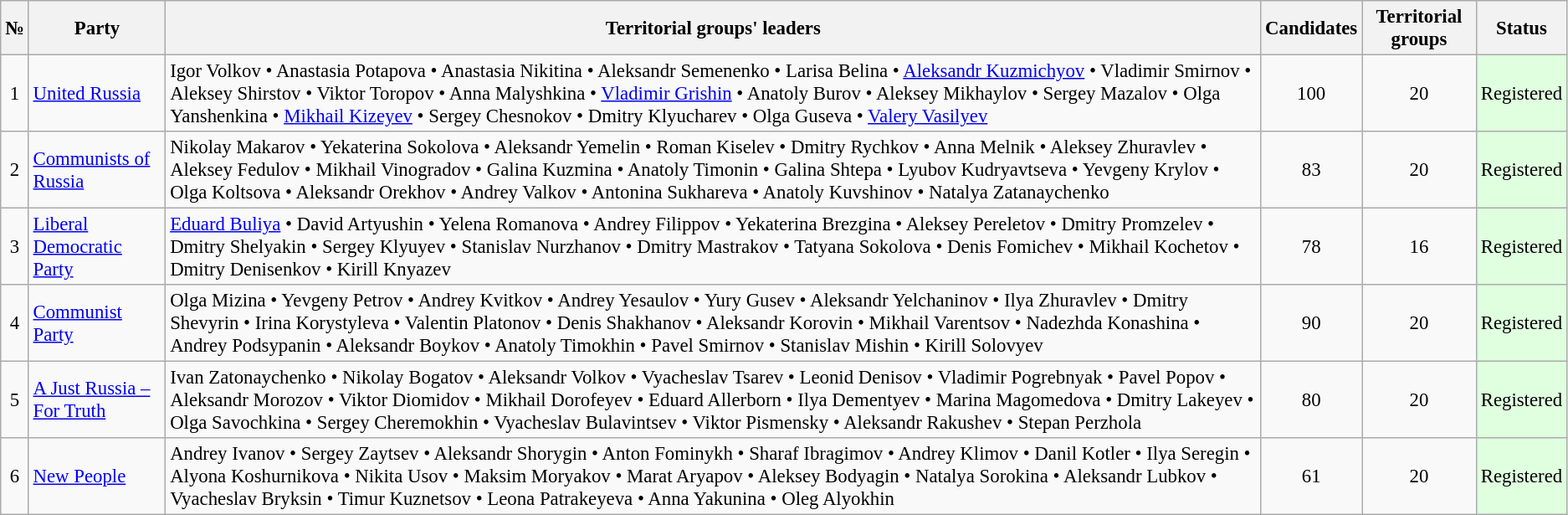<table class="wikitable sortable" style="background: #f9f9f9; text-align:right; font-size: 95%">
<tr>
<th align=center>№</th>
<th align=center>Party</th>
<th align=center>Territorial groups' leaders</th>
<th align=center>Candidates</th>
<th align=center>Territorial groups</th>
<th align=center>Status</th>
</tr>
<tr>
<td align=center>1</td>
<td align=left><a href='#'>United Russia</a></td>
<td align=left>Igor Volkov • Anastasia Potapova • Anastasia Nikitina • Aleksandr Semenenko • Larisa Belina • <a href='#'>Aleksandr Kuzmichyov</a> • Vladimir Smirnov • Aleksey Shirstov • Viktor Toropov • Anna Malyshkina • <a href='#'>Vladimir Grishin</a> • Anatoly Burov • Aleksey Mikhaylov • Sergey Mazalov • Olga Yanshenkina • <a href='#'>Mikhail Kizeyev</a> • Sergey Chesnokov • Dmitry Klyucharev • Olga Guseva • <a href='#'>Valery Vasilyev</a></td>
<td align=center>100</td>
<td align=center>20</td>
<td align=center bgcolor="#DFFFDF">Registered</td>
</tr>
<tr>
<td align=center>2</td>
<td align=left><a href='#'>Communists of Russia</a></td>
<td align=left>Nikolay Makarov • Yekaterina Sokolova • Aleksandr Yemelin • Roman Kiselev • Dmitry Rychkov • Anna Melnik • Aleksey Zhuravlev • Aleksey Fedulov • Mikhail Vinogradov • Galina Kuzmina • Anatoly Timonin • Galina Shtepa • Lyubov Kudryavtseva • Yevgeny Krylov • Olga Koltsova • Aleksandr Orekhov • Andrey Valkov • Antonina Sukhareva • Anatoly Kuvshinov • Natalya Zatanaychenko</td>
<td align=center>83</td>
<td align=center>20</td>
<td align=center bgcolor="#DFFFDF">Registered</td>
</tr>
<tr>
<td align=center>3</td>
<td align=left><a href='#'>Liberal Democratic Party</a></td>
<td align=left><a href='#'>Eduard Buliya</a> • David Artyushin • Yelena Romanova • Andrey Filippov • Yekaterina Brezgina • Aleksey Pereletov • Dmitry Promzelev • Dmitry Shelyakin • Sergey Klyuyev • Stanislav Nurzhanov • Dmitry Mastrakov • Tatyana Sokolova • Denis Fomichev • Mikhail Kochetov • Dmitry Denisenkov • Kirill Knyazev</td>
<td align=center>78</td>
<td align=center>16</td>
<td align=center bgcolor="#DFFFDF">Registered</td>
</tr>
<tr>
<td align=center>4</td>
<td align=left><a href='#'>Communist Party</a></td>
<td align=left>Olga Mizina • Yevgeny Petrov • Andrey Kvitkov • Andrey Yesaulov • Yury Gusev • Aleksandr Yelchaninov • Ilya Zhuravlev • Dmitry Shevyrin • Irina Korystyleva • Valentin Platonov • Denis Shakhanov • Aleksandr Korovin • Mikhail Varentsov • Nadezhda Konashina • Andrey Podsypanin • Aleksandr Boykov • Anatoly Timokhin • Pavel Smirnov • Stanislav Mishin • Kirill Solovyev</td>
<td align=center>90</td>
<td align=center>20</td>
<td align=center bgcolor="#DFFFDF">Registered</td>
</tr>
<tr>
<td align=center>5</td>
<td align=left><a href='#'>A Just Russia – For Truth</a></td>
<td align=left>Ivan Zatonaychenko • Nikolay Bogatov • Aleksandr Volkov • Vyacheslav Tsarev • Leonid Denisov • Vladimir Pogrebnyak • Pavel Popov • Aleksandr Morozov • Viktor Diomidov • Mikhail Dorofeyev • Eduard Allerborn • Ilya Dementyev • Marina Magomedova • Dmitry Lakeyev • Olga Savochkina • Sergey Cheremokhin • Vyacheslav Bulavintsev • Viktor Pismensky • Aleksandr Rakushev • Stepan Perzhola</td>
<td align=center>80</td>
<td align=center>20</td>
<td align=center bgcolor="#DFFFDF">Registered</td>
</tr>
<tr>
<td align=center>6</td>
<td align=left><a href='#'>New People</a></td>
<td align=left>Andrey Ivanov • Sergey Zaytsev • Aleksandr Shorygin • Anton Fominykh • Sharaf Ibragimov • Andrey Klimov • Danil Kotler • Ilya Seregin • Alyona Koshurnikova • Nikita Usov • Maksim Moryakov • Marat Aryapov • Aleksey Bodyagin • Natalya Sorokina • Aleksandr Lubkov • Vyacheslav Bryksin • Timur Kuznetsov • Leona Patrakeyeva • Anna Yakunina • Oleg Alyokhin</td>
<td align=center>61</td>
<td align=center>20</td>
<td align=center bgcolor="#DFFFDF">Registered</td>
</tr>
</table>
